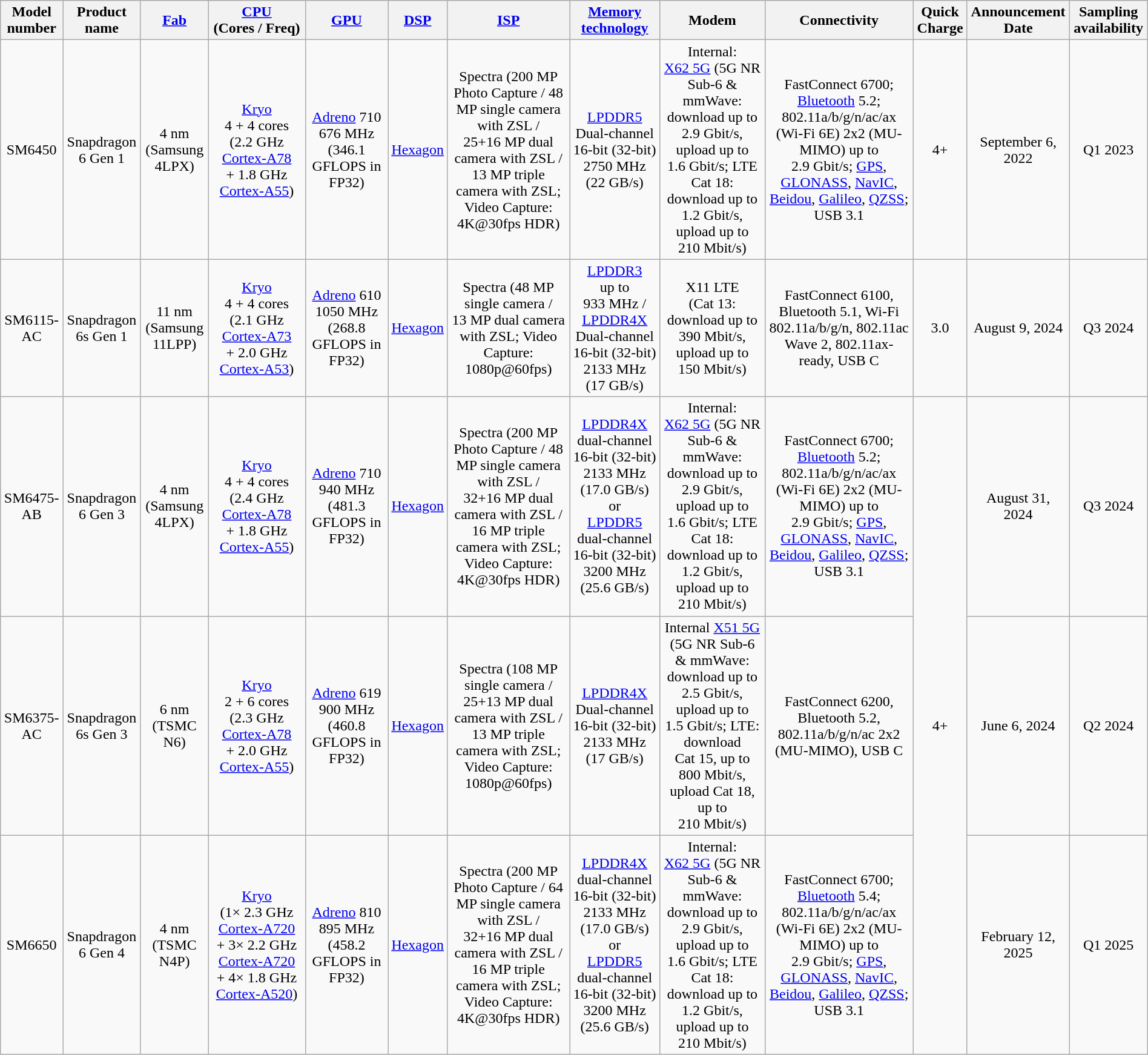<table class="wikitable sticky-header" style="width:100%; text-align:center">
<tr>
<th>Model<br>number</th>
<th>Product name</th>
<th><a href='#'>Fab</a></th>
<th><a href='#'>CPU</a><br>(Cores / Freq)</th>
<th><a href='#'>GPU</a></th>
<th><a href='#'>DSP</a></th>
<th><a href='#'>ISP</a></th>
<th><a href='#'>Memory technology</a></th>
<th>Modem</th>
<th>Connectivity</th>
<th>Quick Charge</th>
<th>Announcement Date</th>
<th>Sampling availability</th>
</tr>
<tr>
<td>SM6450</td>
<td>Snapdragon 6 Gen 1</td>
<td>4 nm (Samsung 4LPX)</td>
<td><a href='#'>Kryo</a><br>4 + 4 cores<br>(2.2 GHz <a href='#'>Cortex-A78</a> <br>+ 1.8 GHz <a href='#'>Cortex-A55</a>)</td>
<td><a href='#'>Adreno</a> 710 676 MHz (346.1 GFLOPS in FP32)</td>
<td><a href='#'>Hexagon</a></td>
<td>Spectra (200 MP Photo Capture / 48 MP single camera with ZSL / 25+16 MP dual camera with ZSL / 13 MP triple camera with ZSL; Video Capture: 4K@30fps HDR)</td>
<td><a href='#'>LPDDR5</a> Dual-channel 16-bit (32-bit) 2750 MHz (22 GB/s)</td>
<td>Internal: <a href='#'>X62 5G</a> (5G NR Sub-6 & mmWave: download up to 2.9 Gbit/s, upload up to 1.6 Gbit/s; LTE Cat 18: download up to 1.2 Gbit/s, upload up to 210 Mbit/s)</td>
<td>FastConnect 6700; <a href='#'>Bluetooth</a> 5.2; 802.11a/b/g/n/ac/ax (Wi-Fi 6E) 2x2 (MU-MIMO) up to 2.9 Gbit/s; <a href='#'>GPS</a>, <a href='#'>GLONASS</a>, <a href='#'>NavIC</a>, <a href='#'>Beidou</a>, <a href='#'>Galileo</a>, <a href='#'>QZSS</a>; USB 3.1</td>
<td>4+</td>
<td>September 6, 2022</td>
<td>Q1 2023</td>
</tr>
<tr>
<td>SM6115-AC</td>
<td>Snapdragon 6s Gen 1</td>
<td>11 nm (Samsung 11LPP)</td>
<td><a href='#'>Kryo</a><br>4 + 4 cores<br>(2.1 GHz <a href='#'>Cortex-A73</a> <br>+ 2.0 GHz <a href='#'>Cortex-A53</a>)</td>
<td><a href='#'>Adreno</a> 610 1050 MHz (268.8 GFLOPS in FP32)</td>
<td><a href='#'>Hexagon</a></td>
<td>Spectra (48 MP single camera / 13 MP dual camera with ZSL; Video Capture: 1080p@60fps)</td>
<td><a href='#'>LPDDR3</a> up to 933 MHz / <a href='#'>LPDDR4X</a> Dual-channel 16-bit (32-bit) 2133 MHz (17 GB/s)</td>
<td>X11 LTE (Cat 13: download up to 390 Mbit/s, upload up to 150 Mbit/s)</td>
<td>FastConnect 6100, Bluetooth 5.1, Wi-Fi 802.11a/b/g/n, 802.11ac Wave 2, 802.11ax-ready, USB C</td>
<td>3.0</td>
<td>August 9, 2024</td>
<td>Q3 2024</td>
</tr>
<tr>
<td>SM6475-AB</td>
<td>Snapdragon 6 Gen 3</td>
<td>4 nm (Samsung 4LPX)</td>
<td><a href='#'>Kryo</a><br>4 + 4 cores (2.4 GHz <a href='#'>Cortex-A78</a> <br>+ 1.8 GHz <a href='#'>Cortex-A55</a>)</td>
<td><a href='#'>Adreno</a> 710 940 MHz (481.3 GFLOPS in FP32)</td>
<td><a href='#'>Hexagon</a></td>
<td>Spectra (200 MP Photo Capture / 48 MP single camera with ZSL / 32+16 MP dual camera with ZSL / 16 MP triple camera with ZSL; Video Capture: 4K@30fps HDR)</td>
<td><a href='#'>LPDDR4X</a> dual-channel 16-bit (32-bit) 2133 MHz (17.0 GB/s)<br>or<br><a href='#'>LPDDR5</a> dual-channel 16-bit (32-bit) 3200 MHz (25.6 GB/s)</td>
<td>Internal: <a href='#'>X62 5G</a> (5G NR Sub-6 & mmWave: download up to 2.9 Gbit/s, upload up to 1.6 Gbit/s; LTE Cat 18: download up to 1.2 Gbit/s, upload up to 210 Mbit/s)</td>
<td>FastConnect 6700; <a href='#'>Bluetooth</a> 5.2; 802.11a/b/g/n/ac/ax (Wi-Fi 6E) 2x2 (MU-MIMO) up to 2.9 Gbit/s; <a href='#'>GPS</a>, <a href='#'>GLONASS</a>, <a href='#'>NavIC</a>, <a href='#'>Beidou</a>, <a href='#'>Galileo</a>, <a href='#'>QZSS</a>; USB 3.1</td>
<td rowspan="3">4+</td>
<td>August 31, 2024</td>
<td>Q3 2024</td>
</tr>
<tr>
<td>SM6375-AC</td>
<td>Snapdragon 6s Gen 3</td>
<td>6 nm (TSMC N6)</td>
<td><a href='#'>Kryo</a><br>2 + 6 cores<br>(2.3 GHz <a href='#'>Cortex-A78</a> <br>+ 2.0 GHz <a href='#'>Cortex-A55</a>)</td>
<td><a href='#'>Adreno</a> 619 900 MHz (460.8 GFLOPS in FP32)</td>
<td><a href='#'>Hexagon</a></td>
<td>Spectra (108 MP single camera / 25+13 MP dual camera with ZSL / 13 MP triple camera with ZSL; Video Capture: 1080p@60fps)</td>
<td><a href='#'>LPDDR4X</a> Dual-channel 16-bit (32-bit) 2133 MHz (17 GB/s)</td>
<td>Internal <a href='#'>X51 5G</a> (5G NR Sub-6 & mmWave: download up to 2.5 Gbit/s, upload up to 1.5 Gbit/s; LTE: download Cat 15, up to 800 Mbit/s, upload Cat 18, up to 210 Mbit/s)</td>
<td>FastConnect 6200, Bluetooth 5.2, 802.11a/b/g/n/ac 2x2 (MU-MIMO), USB C</td>
<td>June 6, 2024</td>
<td>Q2 2024</td>
</tr>
<tr>
<td>SM6650</td>
<td>Snapdragon 6 Gen 4</td>
<td>4 nm (TSMC N4P)</td>
<td><a href='#'>Kryo</a><br>(1× 2.3 GHz <a href='#'>Cortex-A720</a> <br>+ 3× 2.2 GHz <a href='#'>Cortex-A720</a> <br>+ 4× 1.8 GHz <a href='#'>Cortex-A520</a>)</td>
<td><a href='#'>Adreno</a> 810 895 MHz (458.2 GFLOPS in FP32)</td>
<td><a href='#'>Hexagon</a></td>
<td>Spectra (200 MP Photo Capture / 64 MP single camera with ZSL / 32+16 MP dual camera with ZSL / 16 MP triple camera with ZSL; Video Capture: 4K@30fps HDR)</td>
<td><a href='#'>LPDDR4X</a> dual-channel 16-bit (32-bit) 2133 MHz (17.0 GB/s)<br>or<br><a href='#'>LPDDR5</a> dual-channel 16-bit (32-bit) 3200 MHz (25.6 GB/s)</td>
<td>Internal: <a href='#'>X62 5G</a> (5G NR Sub-6 & mmWave: download up to 2.9 Gbit/s, upload up to 1.6 Gbit/s; LTE Cat 18: download up to 1.2 Gbit/s, upload up to 210 Mbit/s)</td>
<td>FastConnect 6700; <a href='#'>Bluetooth</a> 5.4; 802.11a/b/g/n/ac/ax (Wi-Fi 6E) 2x2 (MU-MIMO) up to 2.9 Gbit/s; <a href='#'>GPS</a>, <a href='#'>GLONASS</a>, <a href='#'>NavIC</a>, <a href='#'>Beidou</a>, <a href='#'>Galileo</a>, <a href='#'>QZSS</a>; USB 3.1</td>
<td>February 12, 2025</td>
<td>Q1 2025</td>
</tr>
</table>
